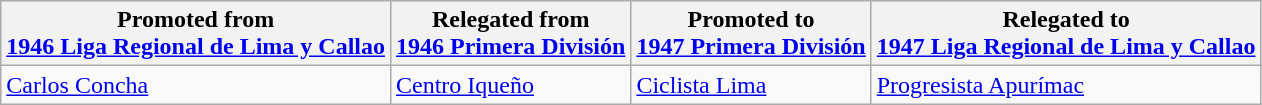<table class="wikitable">
<tr>
<th>Promoted from<br><a href='#'>1946 Liga Regional de Lima y Callao</a></th>
<th>Relegated from<br><a href='#'>1946 Primera División</a></th>
<th>Promoted to<br><a href='#'>1947 Primera División</a></th>
<th>Relegated to<br><a href='#'>1947 Liga Regional de Lima y Callao</a></th>
</tr>
<tr>
<td> <a href='#'>Carlos Concha</a> </td>
<td> <a href='#'>Centro Iqueño</a> </td>
<td> <a href='#'>Ciclista Lima</a> </td>
<td> <a href='#'>Progresista Apurímac</a> </td>
</tr>
</table>
